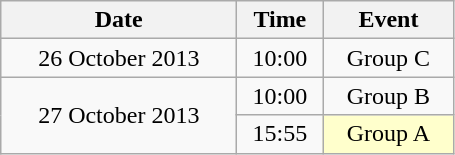<table class = "wikitable" style="text-align:center;">
<tr>
<th width=150>Date</th>
<th width=50>Time</th>
<th width=80>Event</th>
</tr>
<tr>
<td>26 October 2013</td>
<td>10:00</td>
<td>Group C</td>
</tr>
<tr>
<td rowspan=2>27 October 2013</td>
<td>10:00</td>
<td>Group B</td>
</tr>
<tr>
<td>15:55</td>
<td bgcolor=ffffcc>Group A</td>
</tr>
</table>
